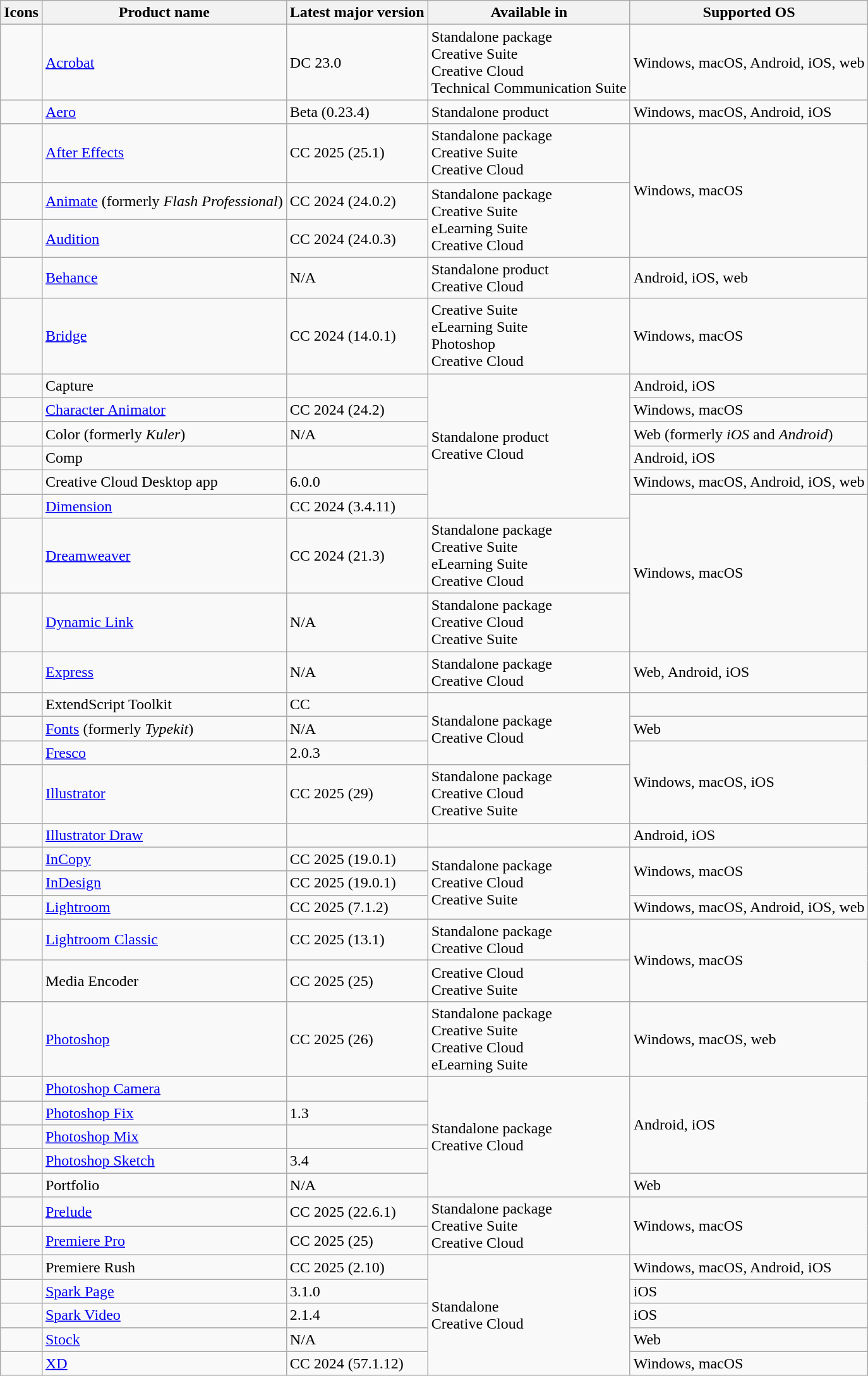<table class="wikitable" style="text-align:left">
<tr>
<th>Icons</th>
<th>Product name</th>
<th>Latest major version</th>
<th>Available in</th>
<th>Supported OS</th>
</tr>
<tr>
<td></td>
<td><a href='#'>Acrobat</a></td>
<td>DC 23.0</td>
<td>Standalone package<br>Creative Suite<br>Creative Cloud<br>Technical Communication Suite</td>
<td>Windows, macOS, Android, iOS, web</td>
</tr>
<tr>
<td></td>
<td><a href='#'>Aero</a></td>
<td>Beta (0.23.4)</td>
<td>Standalone product</td>
<td>Windows, macOS, Android, iOS</td>
</tr>
<tr>
<td></td>
<td><a href='#'>After Effects</a></td>
<td>CC 2025 (25.1)</td>
<td>Standalone package<br>Creative Suite<br>Creative Cloud</td>
<td rowspan="3">Windows, macOS</td>
</tr>
<tr>
<td></td>
<td><a href='#'>Animate</a> (formerly <em>Flash Professional</em>)</td>
<td>CC 2024 (24.0.2)</td>
<td rowspan="2">Standalone package<br>Creative Suite<br>eLearning Suite<br>Creative Cloud</td>
</tr>
<tr>
<td></td>
<td><a href='#'>Audition</a></td>
<td>CC 2024 (24.0.3)</td>
</tr>
<tr>
<td></td>
<td><a href='#'>Behance</a></td>
<td>N/A</td>
<td>Standalone product<br>Creative Cloud</td>
<td>Android, iOS, web</td>
</tr>
<tr>
<td></td>
<td><a href='#'>Bridge</a></td>
<td>CC 2024 (14.0.1)</td>
<td>Creative Suite<br>eLearning Suite<br>Photoshop<br>Creative Cloud</td>
<td>Windows, macOS</td>
</tr>
<tr>
<td></td>
<td>Capture</td>
<td></td>
<td rowspan="6">Standalone product<br>Creative Cloud</td>
<td>Android, iOS</td>
</tr>
<tr>
<td></td>
<td><a href='#'>Character Animator</a></td>
<td>CC 2024 (24.2)</td>
<td>Windows, macOS</td>
</tr>
<tr>
<td></td>
<td>Color (formerly <em>Kuler</em>)</td>
<td>N/A</td>
<td>Web (formerly <em>iOS</em> and <em>Android</em>)</td>
</tr>
<tr>
<td></td>
<td>Comp</td>
<td></td>
<td>Android, iOS</td>
</tr>
<tr>
<td></td>
<td>Creative Cloud Desktop app</td>
<td>6.0.0</td>
<td>Windows, macOS, Android, iOS, web</td>
</tr>
<tr>
<td></td>
<td><a href='#'>Dimension</a></td>
<td>CC 2024 (3.4.11)</td>
<td rowspan="3">Windows, macOS</td>
</tr>
<tr>
<td></td>
<td><a href='#'>Dreamweaver</a></td>
<td>CC 2024 (21.3)</td>
<td>Standalone package<br>Creative Suite<br>eLearning Suite<br>Creative Cloud</td>
</tr>
<tr>
<td></td>
<td><a href='#'>Dynamic Link</a></td>
<td>N/A</td>
<td>Standalone package<br>Creative Cloud<br>Creative Suite</td>
</tr>
<tr>
<td></td>
<td><a href='#'>Express</a></td>
<td>N/A</td>
<td>Standalone package<br>Creative Cloud</td>
<td>Web, Android, iOS</td>
</tr>
<tr>
<td></td>
<td>ExtendScript Toolkit</td>
<td>CC</td>
<td rowspan="3">Standalone package<br>Creative Cloud</td>
<td></td>
</tr>
<tr>
<td></td>
<td><a href='#'>Fonts</a> (formerly <em>Typekit</em>)</td>
<td>N/A</td>
<td>Web</td>
</tr>
<tr>
<td></td>
<td><a href='#'>Fresco</a></td>
<td>2.0.3</td>
<td rowspan="2">Windows, macOS, iOS</td>
</tr>
<tr>
<td></td>
<td><a href='#'>Illustrator</a></td>
<td>CC 2025 (29)</td>
<td>Standalone package<br>Creative Cloud<br>Creative Suite</td>
</tr>
<tr>
<td></td>
<td><a href='#'>Illustrator Draw</a></td>
<td></td>
<td></td>
<td>Android, iOS</td>
</tr>
<tr>
<td></td>
<td><a href='#'>InCopy</a></td>
<td>CC 2025 (19.0.1)</td>
<td rowspan="3">Standalone package<br>Creative Cloud<br>Creative Suite</td>
<td rowspan="2">Windows, macOS</td>
</tr>
<tr>
<td></td>
<td><a href='#'>InDesign</a></td>
<td>CC 2025 (19.0.1)</td>
</tr>
<tr>
<td></td>
<td><a href='#'>Lightroom</a></td>
<td>CC 2025 (7.1.2)</td>
<td>Windows, macOS, Android, iOS, web</td>
</tr>
<tr>
<td></td>
<td><a href='#'>Lightroom Classic</a></td>
<td>CC 2025 (13.1)</td>
<td>Standalone package<br>Creative Cloud</td>
<td rowspan="2">Windows, macOS</td>
</tr>
<tr>
<td></td>
<td>Media Encoder</td>
<td>CC 2025 (25)</td>
<td>Creative Cloud<br>Creative Suite</td>
</tr>
<tr>
<td></td>
<td><a href='#'>Photoshop</a></td>
<td>CC 2025 (26)</td>
<td>Standalone package<br>Creative Suite<br>Creative Cloud<br>eLearning Suite</td>
<td>Windows, macOS, web</td>
</tr>
<tr>
<td></td>
<td><a href='#'>Photoshop Camera</a></td>
<td></td>
<td rowspan="5">Standalone package<br>Creative Cloud</td>
<td rowspan="4">Android, iOS</td>
</tr>
<tr>
<td></td>
<td><a href='#'>Photoshop Fix</a></td>
<td>1.3</td>
</tr>
<tr>
<td></td>
<td><a href='#'>Photoshop Mix</a></td>
<td></td>
</tr>
<tr>
<td></td>
<td><a href='#'>Photoshop Sketch</a></td>
<td>3.4</td>
</tr>
<tr>
<td></td>
<td>Portfolio</td>
<td>N/A</td>
<td>Web</td>
</tr>
<tr>
<td></td>
<td><a href='#'>Prelude</a></td>
<td>CC 2025 (22.6.1)</td>
<td rowspan="2">Standalone package<br>Creative Suite<br>Creative Cloud</td>
<td rowspan="2">Windows, macOS</td>
</tr>
<tr>
<td></td>
<td><a href='#'>Premiere Pro</a></td>
<td>CC 2025 (25)</td>
</tr>
<tr>
<td></td>
<td>Premiere Rush</td>
<td>CC 2025 (2.10)</td>
<td rowspan="5">Standalone<br>Creative Cloud</td>
<td>Windows, macOS, Android, iOS</td>
</tr>
<tr>
<td></td>
<td><a href='#'>Spark Page</a></td>
<td>3.1.0</td>
<td>iOS</td>
</tr>
<tr>
<td></td>
<td><a href='#'>Spark Video</a></td>
<td>2.1.4</td>
<td>iOS</td>
</tr>
<tr>
<td></td>
<td><a href='#'>Stock</a></td>
<td>N/A</td>
<td>Web</td>
</tr>
<tr>
<td></td>
<td><a href='#'>XD</a></td>
<td>CC 2024 (57.1.12)</td>
<td>Windows, macOS</td>
</tr>
</table>
